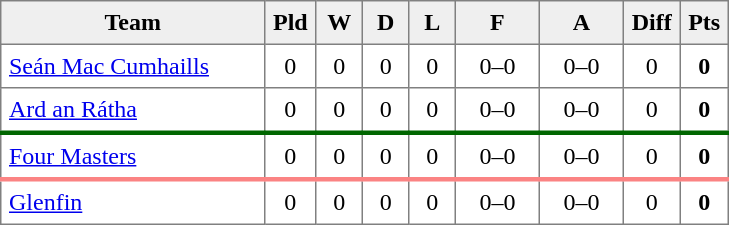<table style=border-collapse:collapse border=1 cellspacing=0 cellpadding=5>
<tr align=center bgcolor=#efefef>
<th width=165>Team</th>
<th width=20>Pld</th>
<th width=20>W</th>
<th width=20>D</th>
<th width=20>L</th>
<th width=45>F</th>
<th width=45>A</th>
<th width=20>Diff</th>
<th width=20>Pts</th>
</tr>
<tr align=center>
<td style="text-align:left;"><a href='#'>Seán Mac Cumhaills</a></td>
<td>0</td>
<td>0</td>
<td>0</td>
<td>0</td>
<td>0–0</td>
<td>0–0</td>
<td>0</td>
<td><strong>0</strong></td>
</tr>
<tr align=center style="border-bottom:3px solid #006600">
<td style="text-align:left;"><a href='#'>Ard an Rátha</a></td>
<td>0</td>
<td>0</td>
<td>0</td>
<td>0</td>
<td>0–0</td>
<td>0–0</td>
<td>0</td>
<td><strong>0</strong></td>
</tr>
<tr align=center>
<td style="text-align:left;"><a href='#'>Four Masters</a></td>
<td>0</td>
<td>0</td>
<td>0</td>
<td>0</td>
<td>0–0</td>
<td>0–0</td>
<td>0</td>
<td><strong>0</strong></td>
</tr>
<tr align=center style="border-top:3px solid #FB8383">
<td style="text-align:left;"><a href='#'>Glenfin</a></td>
<td>0</td>
<td>0</td>
<td>0</td>
<td>0</td>
<td>0–0</td>
<td>0–0</td>
<td>0</td>
<td><strong>0</strong></td>
</tr>
</table>
